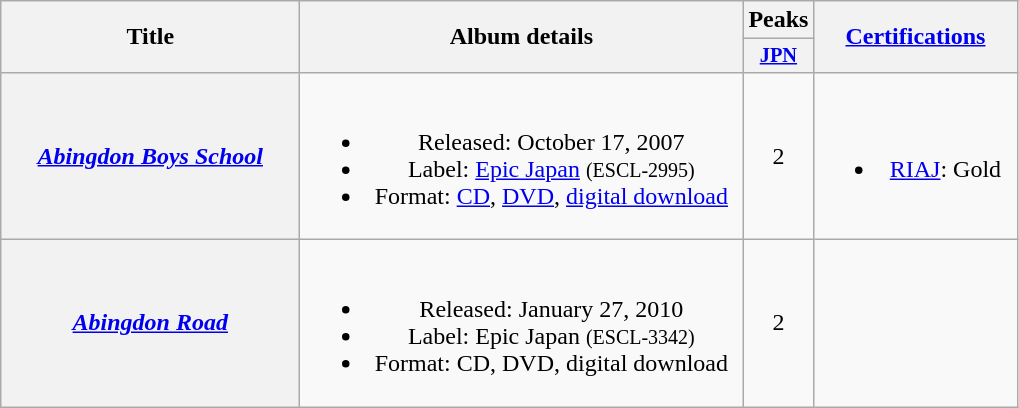<table class="wikitable plainrowheaders" style="text-align:center;" border="1">
<tr>
<th scope="col" rowspan="2" style="width:12em;">Title</th>
<th scope="col" rowspan="2" style="width:18em;">Album details</th>
<th scope="col">Peaks</th>
<th scope="col" rowspan="2" style="width:8em;"><a href='#'>Certifications</a></th>
</tr>
<tr>
<th scope="col" style="width:2.5em; font-size:85%;"><a href='#'>JPN</a><br></th>
</tr>
<tr>
<th scope="row"><em><a href='#'>Abingdon Boys School</a></em></th>
<td><br><ul><li>Released: October 17, 2007</li><li>Label: <a href='#'>Epic Japan</a> <small>(ESCL-2995)</small></li><li>Format: <a href='#'>CD</a>, <a href='#'>DVD</a>, <a href='#'>digital download</a></li></ul></td>
<td>2</td>
<td><br><ul><li><a href='#'>RIAJ</a>: Gold</li></ul></td>
</tr>
<tr>
<th scope="row"><em><a href='#'>Abingdon Road</a></em></th>
<td><br><ul><li>Released: January 27, 2010</li><li>Label: Epic Japan <small>(ESCL-3342)</small></li><li>Format: CD, DVD, digital download</li></ul></td>
<td>2</td>
<td></td>
</tr>
</table>
